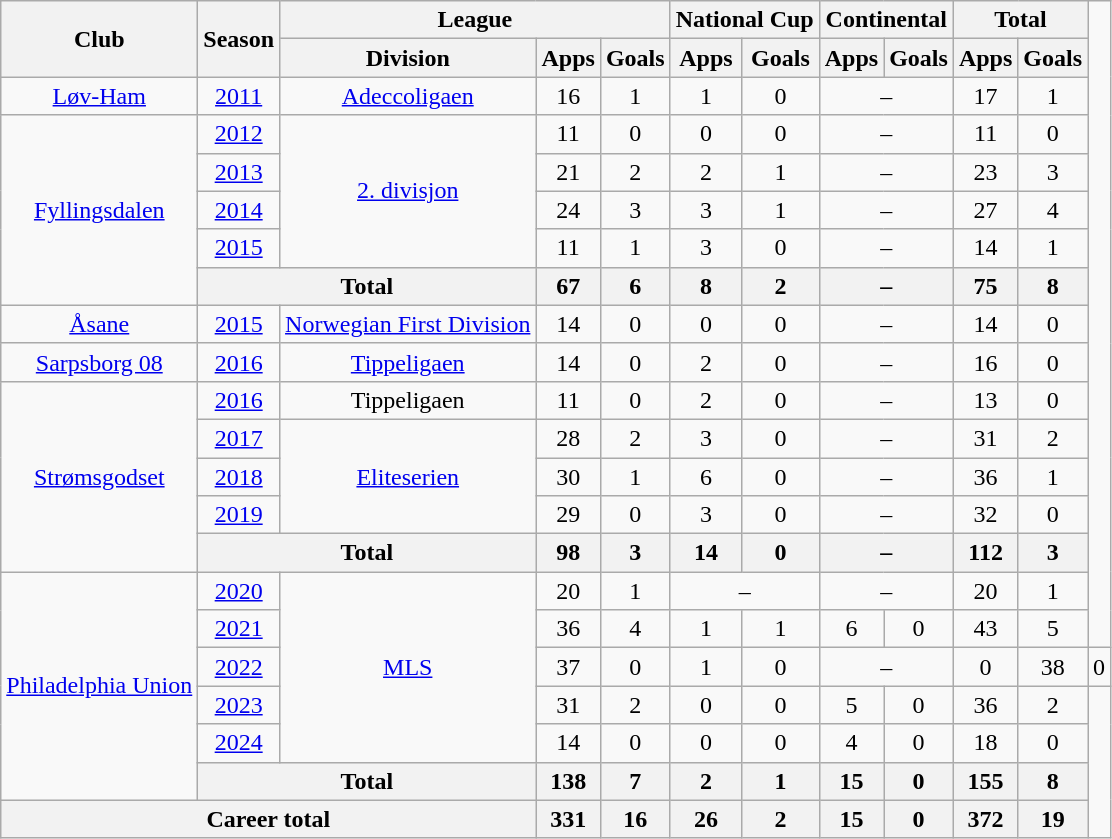<table class="wikitable" style="text-align: center;">
<tr>
<th rowspan="2">Club</th>
<th rowspan="2">Season</th>
<th colspan="3">League</th>
<th colspan="2">National Cup</th>
<th colspan="2">Continental</th>
<th colspan="2">Total</th>
</tr>
<tr>
<th>Division</th>
<th>Apps</th>
<th>Goals</th>
<th>Apps</th>
<th>Goals</th>
<th>Apps</th>
<th>Goals</th>
<th>Apps</th>
<th>Goals</th>
</tr>
<tr>
<td><a href='#'>Løv-Ham</a></td>
<td><a href='#'>2011</a></td>
<td><a href='#'>Adeccoligaen</a></td>
<td>16</td>
<td>1</td>
<td>1</td>
<td>0</td>
<td colspan="2">–</td>
<td>17</td>
<td>1</td>
</tr>
<tr>
<td rowspan="5"><a href='#'>Fyllingsdalen</a></td>
<td><a href='#'>2012</a></td>
<td rowspan="4"><a href='#'>2. divisjon</a></td>
<td>11</td>
<td>0</td>
<td>0</td>
<td>0</td>
<td colspan="2">–</td>
<td>11</td>
<td>0</td>
</tr>
<tr>
<td><a href='#'>2013</a></td>
<td>21</td>
<td>2</td>
<td>2</td>
<td>1</td>
<td colspan="2">–</td>
<td>23</td>
<td>3</td>
</tr>
<tr>
<td><a href='#'>2014</a></td>
<td>24</td>
<td>3</td>
<td>3</td>
<td>1</td>
<td colspan="2">–</td>
<td>27</td>
<td>4</td>
</tr>
<tr>
<td><a href='#'>2015</a></td>
<td>11</td>
<td>1</td>
<td>3</td>
<td>0</td>
<td colspan="2">–</td>
<td>14</td>
<td>1</td>
</tr>
<tr>
<th colspan="2">Total</th>
<th>67</th>
<th>6</th>
<th>8</th>
<th>2</th>
<th colspan="2">–</th>
<th>75</th>
<th>8</th>
</tr>
<tr>
<td><a href='#'>Åsane</a></td>
<td><a href='#'>2015</a></td>
<td><a href='#'>Norwegian First Division</a></td>
<td>14</td>
<td>0</td>
<td>0</td>
<td>0</td>
<td colspan="2">–</td>
<td>14</td>
<td>0</td>
</tr>
<tr>
<td><a href='#'>Sarpsborg 08</a></td>
<td><a href='#'>2016</a></td>
<td><a href='#'>Tippeligaen</a></td>
<td>14</td>
<td>0</td>
<td>2</td>
<td>0</td>
<td colspan="2">–</td>
<td>16</td>
<td>0</td>
</tr>
<tr>
<td rowspan="5"><a href='#'>Strømsgodset</a></td>
<td><a href='#'>2016</a></td>
<td>Tippeligaen</td>
<td>11</td>
<td>0</td>
<td>2</td>
<td>0</td>
<td colspan="2">–</td>
<td>13</td>
<td>0</td>
</tr>
<tr>
<td><a href='#'>2017</a></td>
<td rowspan="3"><a href='#'>Eliteserien</a></td>
<td>28</td>
<td>2</td>
<td>3</td>
<td>0</td>
<td colspan="2">–</td>
<td>31</td>
<td>2</td>
</tr>
<tr>
<td><a href='#'>2018</a></td>
<td>30</td>
<td>1</td>
<td>6</td>
<td>0</td>
<td colspan="2">–</td>
<td>36</td>
<td>1</td>
</tr>
<tr>
<td><a href='#'>2019</a></td>
<td>29</td>
<td>0</td>
<td>3</td>
<td>0</td>
<td colspan="2">–</td>
<td>32</td>
<td>0</td>
</tr>
<tr>
<th colspan="2">Total</th>
<th>98</th>
<th>3</th>
<th>14</th>
<th>0</th>
<th colspan="2">–</th>
<th>112</th>
<th>3</th>
</tr>
<tr>
<td rowspan="6"><a href='#'>Philadelphia Union</a></td>
<td><a href='#'>2020</a></td>
<td rowspan="5"><a href='#'>MLS</a></td>
<td>20</td>
<td>1</td>
<td colspan="2">–</td>
<td colspan="2">–</td>
<td>20</td>
<td>1</td>
</tr>
<tr>
<td><a href='#'>2021</a></td>
<td>36</td>
<td>4</td>
<td>1</td>
<td>1</td>
<td>6</td>
<td>0</td>
<td>43</td>
<td>5</td>
</tr>
<tr>
<td><a href='#'>2022</a></td>
<td>37</td>
<td>0</td>
<td>1</td>
<td>0</td>
<td colspan="2">–</td>
<td>0</td>
<td>38</td>
<td>0</td>
</tr>
<tr>
<td><a href='#'>2023</a></td>
<td>31</td>
<td>2</td>
<td>0</td>
<td>0</td>
<td>5</td>
<td>0</td>
<td>36</td>
<td>2</td>
</tr>
<tr>
<td><a href='#'>2024</a></td>
<td>14</td>
<td>0</td>
<td>0</td>
<td>0</td>
<td>4</td>
<td>0</td>
<td>18</td>
<td>0</td>
</tr>
<tr>
<th colspan="2">Total</th>
<th>138</th>
<th>7</th>
<th>2</th>
<th>1</th>
<th>15</th>
<th>0</th>
<th>155</th>
<th>8</th>
</tr>
<tr>
<th colspan="3">Career total</th>
<th>331</th>
<th>16</th>
<th>26</th>
<th>2</th>
<th>15</th>
<th>0</th>
<th>372</th>
<th>19</th>
</tr>
</table>
